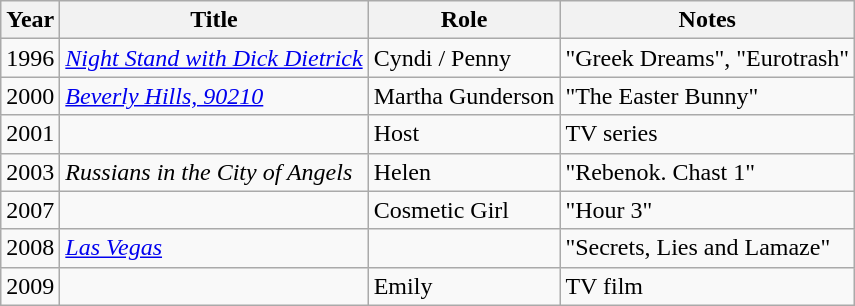<table class="wikitable sortable">
<tr>
<th>Year</th>
<th>Title</th>
<th>Role</th>
<th class="unsortable">Notes</th>
</tr>
<tr>
<td>1996</td>
<td><em><a href='#'>Night Stand with Dick Dietrick</a></em></td>
<td>Cyndi / Penny</td>
<td>"Greek Dreams", "Eurotrash"</td>
</tr>
<tr>
<td>2000</td>
<td><em><a href='#'>Beverly Hills, 90210</a></em></td>
<td>Martha Gunderson</td>
<td>"The Easter Bunny"</td>
</tr>
<tr>
<td>2001</td>
<td><em></em></td>
<td>Host</td>
<td>TV series</td>
</tr>
<tr>
<td>2003</td>
<td><em>Russians in the City of Angels</em></td>
<td>Helen</td>
<td>"Rebenok. Chast 1"</td>
</tr>
<tr>
<td>2007</td>
<td><em></em></td>
<td>Cosmetic Girl</td>
<td>"Hour 3"</td>
</tr>
<tr>
<td>2008</td>
<td><em><a href='#'>Las Vegas</a></em></td>
<td></td>
<td>"Secrets, Lies and Lamaze"</td>
</tr>
<tr>
<td>2009</td>
<td><em></em></td>
<td>Emily</td>
<td>TV film</td>
</tr>
</table>
